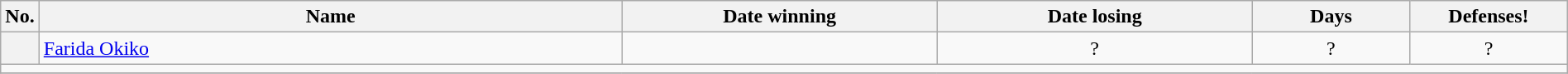<table class="wikitable" width=100%>
<tr>
<th style="width:1%;">No.</th>
<th style="width:37%;">Name</th>
<th style="width:20%;">Date winning</th>
<th style="width:20%;">Date losing</th>
<th data-sort-type="number" style="width:10%;">Days</th>
<th data-sort-type="number" style="width:10%;">Defenses!</th>
</tr>
<tr align=center>
<th></th>
<td align=left> <a href='#'>Farida Okiko</a></td>
<td></td>
<td>?</td>
<td>?</td>
<td>?</td>
</tr>
<tr>
<td colspan="6"></td>
</tr>
<tr>
</tr>
</table>
